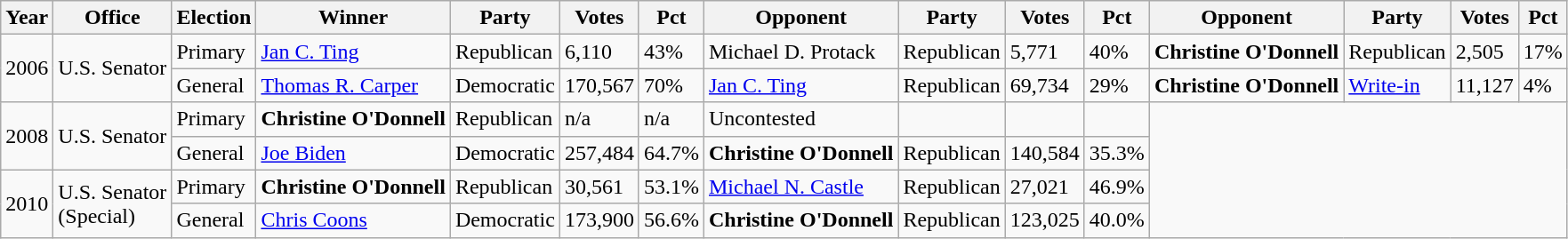<table class=wikitable>
<tr>
<th>Year</th>
<th>Office</th>
<th>Election</th>
<th>Winner</th>
<th>Party</th>
<th>Votes</th>
<th>Pct</th>
<th>Opponent</th>
<th>Party</th>
<th>Votes</th>
<th>Pct</th>
<th>Opponent</th>
<th>Party</th>
<th>Votes</th>
<th>Pct</th>
</tr>
<tr>
<td rowspan=2>2006</td>
<td rowspan=2>U.S. Senator</td>
<td>Primary</td>
<td><a href='#'>Jan C. Ting</a></td>
<td>Republican</td>
<td>6,110</td>
<td>43%</td>
<td>Michael D. Protack</td>
<td>Republican</td>
<td>5,771</td>
<td>40%</td>
<td><strong>Christine O'Donnell</strong></td>
<td>Republican</td>
<td>2,505</td>
<td>17%</td>
</tr>
<tr>
<td>General</td>
<td><a href='#'>Thomas R. Carper</a></td>
<td>Democratic</td>
<td>170,567</td>
<td>70%</td>
<td><a href='#'>Jan C. Ting</a></td>
<td>Republican</td>
<td>69,734</td>
<td>29%</td>
<td><strong>Christine O'Donnell</strong></td>
<td><a href='#'>Write-in</a></td>
<td>11,127</td>
<td>4%<br></td>
</tr>
<tr>
<td rowspan=2>2008</td>
<td rowspan=2>U.S. Senator</td>
<td>Primary</td>
<td><strong>Christine O'Donnell</strong></td>
<td>Republican</td>
<td>n/a</td>
<td>n/a</td>
<td>Uncontested</td>
<td></td>
<td></td>
<td></td>
</tr>
<tr>
<td>General</td>
<td><a href='#'>Joe Biden</a></td>
<td>Democratic</td>
<td>257,484</td>
<td>64.7%</td>
<td><strong>Christine O'Donnell</strong></td>
<td>Republican</td>
<td>140,584</td>
<td>35.3%</td>
</tr>
<tr>
<td rowspan=2>2010</td>
<td rowspan=2>U.S. Senator<br>(Special)</td>
<td>Primary</td>
<td><strong>Christine O'Donnell</strong></td>
<td>Republican</td>
<td>30,561</td>
<td>53.1%</td>
<td><a href='#'>Michael N. Castle</a></td>
<td>Republican</td>
<td>27,021</td>
<td>46.9%</td>
</tr>
<tr>
<td>General</td>
<td><a href='#'>Chris Coons</a></td>
<td>Democratic</td>
<td>173,900</td>
<td>56.6%</td>
<td><strong>Christine O'Donnell</strong></td>
<td>Republican</td>
<td>123,025</td>
<td>40.0%</td>
</tr>
</table>
